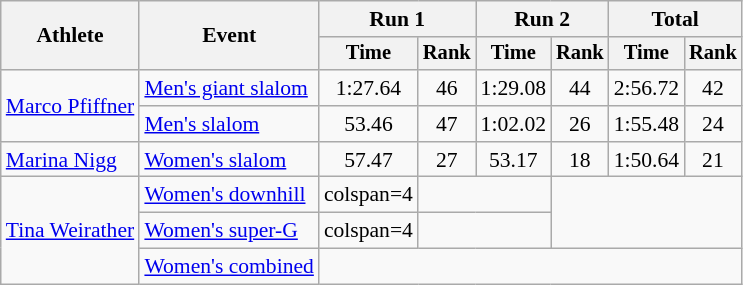<table class="wikitable" style="font-size:90%">
<tr>
<th rowspan=2>Athlete</th>
<th rowspan=2>Event</th>
<th colspan=2>Run 1</th>
<th colspan=2>Run 2</th>
<th colspan=2>Total</th>
</tr>
<tr style="font-size:95%">
<th>Time</th>
<th>Rank</th>
<th>Time</th>
<th>Rank</th>
<th>Time</th>
<th>Rank</th>
</tr>
<tr align=center>
<td align=left rowspan=2><a href='#'>Marco Pfiffner</a></td>
<td align=left><a href='#'>Men's giant slalom</a></td>
<td>1:27.64</td>
<td>46</td>
<td>1:29.08</td>
<td>44</td>
<td>2:56.72</td>
<td>42</td>
</tr>
<tr align=center>
<td align=left><a href='#'>Men's slalom</a></td>
<td>53.46</td>
<td>47</td>
<td>1:02.02</td>
<td>26</td>
<td>1:55.48</td>
<td>24</td>
</tr>
<tr align=center>
<td align=left><a href='#'>Marina Nigg</a></td>
<td align=left><a href='#'>Women's slalom</a></td>
<td>57.47</td>
<td>27</td>
<td>53.17</td>
<td>18</td>
<td>1:50.64</td>
<td>21</td>
</tr>
<tr align=center>
<td align=left rowspan=3><a href='#'>Tina Weirather</a></td>
<td align=left><a href='#'>Women's downhill</a></td>
<td>colspan=4 </td>
<td colspan=2></td>
</tr>
<tr align=center>
<td align=left><a href='#'>Women's super-G</a></td>
<td>colspan=4 </td>
<td colspan=2></td>
</tr>
<tr align=center>
<td align=left><a href='#'>Women's combined</a></td>
<td colspan=6></td>
</tr>
</table>
